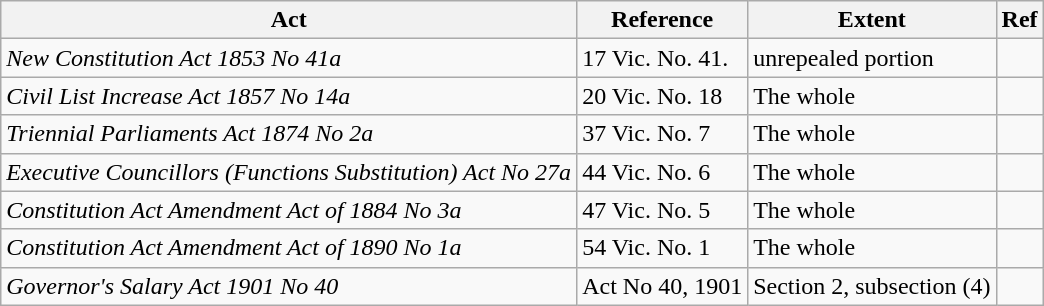<table class="wikitable mw-collapsible mw-collapsed">
<tr>
<th>Act</th>
<th>Reference</th>
<th>Extent</th>
<th>Ref</th>
</tr>
<tr>
<td><em>New Constitution Act 1853 No 41a</em></td>
<td>17 Vic. No. 41.</td>
<td>unrepealed portion</td>
<td></td>
</tr>
<tr>
<td><em>Civil List Increase Act 1857 No 14a</em></td>
<td>20 Vic. No. 18</td>
<td>The whole</td>
<td></td>
</tr>
<tr>
<td><em>Triennial Parliaments Act 1874 No 2a</em></td>
<td>37 Vic. No. 7</td>
<td>The whole</td>
<td></td>
</tr>
<tr>
<td><em>Executive Councillors (Functions Substitution) Act No 27a</em></td>
<td>44 Vic. No. 6</td>
<td>The whole</td>
<td></td>
</tr>
<tr>
<td><em>Constitution Act Amendment Act of 1884 No 3a</em></td>
<td>47 Vic. No. 5</td>
<td>The whole</td>
<td></td>
</tr>
<tr>
<td><em>Constitution Act Amendment Act of 1890 No 1a</em></td>
<td>54 Vic. No. 1</td>
<td>The whole</td>
<td></td>
</tr>
<tr>
<td><em>Governor's Salary Act 1901 No 40</em></td>
<td>Act No 40, 1901</td>
<td>Section 2, subsection (4)</td>
<td></td>
</tr>
</table>
